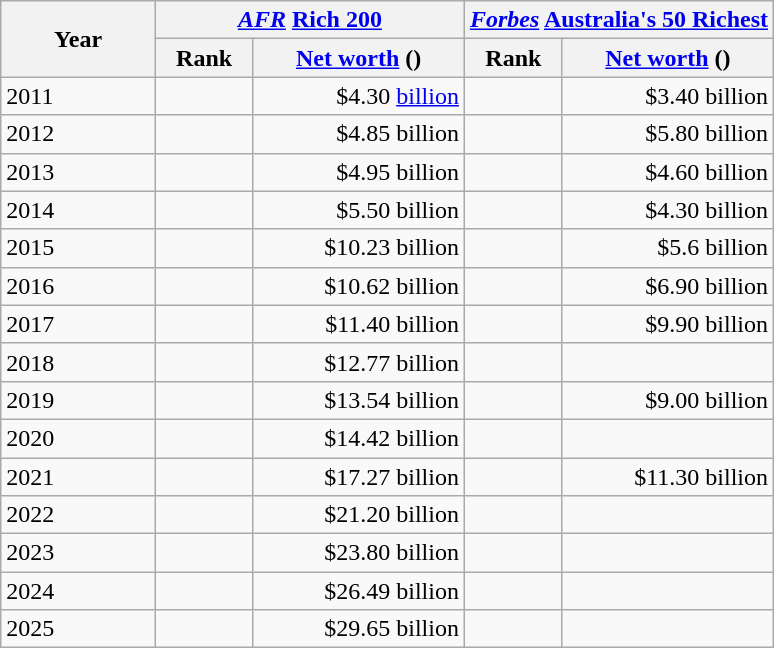<table class="wikitable">
<tr>
<th rowspan=2>Year</th>
<th colspan=2 width=40%><em><a href='#'>AFR</a></em> <a href='#'>Rich 200</a></th>
<th colspan=2 width=40%><em><a href='#'>Forbes</a></em> <a href='#'>Australia's 50 Richest</a></th>
</tr>
<tr>
<th>Rank</th>
<th><a href='#'>Net worth</a> ()</th>
<th>Rank</th>
<th><a href='#'>Net worth</a> ()</th>
</tr>
<tr>
<td>2011</td>
<td align="center"> </td>
<td align="right">$4.30 <a href='#'>billion</a> </td>
<td align="center"></td>
<td align="right">$3.40 billion </td>
</tr>
<tr>
<td>2012</td>
<td align="center"> </td>
<td align="right">$4.85 billion </td>
<td align="center"> </td>
<td align="right">$5.80 billion </td>
</tr>
<tr>
<td>2013</td>
<td align="center"> </td>
<td align="right">$4.95 billion </td>
<td align="center"> </td>
<td align="right">$4.60 billion </td>
</tr>
<tr>
<td>2014</td>
<td align="center"> </td>
<td align="right">$5.50 billion </td>
<td align="center"> </td>
<td align="right">$4.30 billion </td>
</tr>
<tr>
<td>2015</td>
<td align="center"> </td>
<td align="right">$10.23 billion </td>
<td align="center"> </td>
<td align="right">$5.6 billion </td>
</tr>
<tr>
<td>2016</td>
<td align="center"> </td>
<td align="right">$10.62 billion </td>
<td align="center"></td>
<td align="right">$6.90 billion </td>
</tr>
<tr>
<td>2017</td>
<td align="center"> </td>
<td align="right">$11.40 billion </td>
<td align="center"></td>
<td align="right">$9.90 billion </td>
</tr>
<tr>
<td>2018</td>
<td align="center"> </td>
<td align="right">$12.77 billion </td>
<td align="center"></td>
<td align="right"></td>
</tr>
<tr>
<td>2019</td>
<td align="center"></td>
<td align="right">$13.54 billion </td>
<td align="center"></td>
<td align="right">$9.00 billion </td>
</tr>
<tr>
<td>2020</td>
<td align="center"></td>
<td align="right">$14.42 billion </td>
<td align="center"></td>
<td align="right"></td>
</tr>
<tr>
<td>2021</td>
<td align="center"></td>
<td align="right">$17.27 billion </td>
<td align="center"></td>
<td align="right">$11.30 billion </td>
</tr>
<tr>
<td>2022</td>
<td align="center"></td>
<td align="right">$21.20 billion </td>
<td align="center"></td>
<td align="right"></td>
</tr>
<tr>
<td>2023</td>
<td align="center"></td>
<td align="right">$23.80 billion </td>
<td align="center"></td>
<td align="right"></td>
</tr>
<tr>
<td>2024</td>
<td align="center"></td>
<td align="right">$26.49 billion </td>
<td align="center"></td>
<td align="right"></td>
</tr>
<tr>
<td>2025</td>
<td align="center"></td>
<td align="right">$29.65 billion </td>
<td align="center"></td>
<td align="right"></td>
</tr>
</table>
